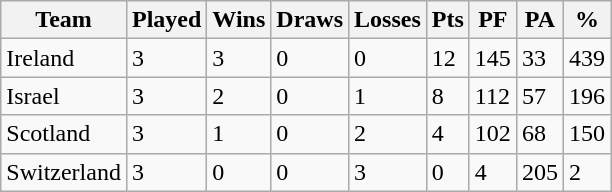<table class="wikitable">
<tr>
<th>Team</th>
<th>Played</th>
<th>Wins</th>
<th>Draws</th>
<th>Losses</th>
<th>Pts</th>
<th>PF</th>
<th>PA</th>
<th>%</th>
</tr>
<tr>
<td>Ireland</td>
<td>3</td>
<td>3</td>
<td>0</td>
<td>0</td>
<td>12</td>
<td>145</td>
<td>33</td>
<td>439</td>
</tr>
<tr>
<td>Israel</td>
<td>3</td>
<td>2</td>
<td>0</td>
<td>1</td>
<td>8</td>
<td>112</td>
<td>57</td>
<td>196</td>
</tr>
<tr>
<td>Scotland</td>
<td>3</td>
<td>1</td>
<td>0</td>
<td>2</td>
<td>4</td>
<td>102</td>
<td>68</td>
<td>150</td>
</tr>
<tr>
<td>Switzerland</td>
<td>3</td>
<td>0</td>
<td>0</td>
<td>3</td>
<td>0</td>
<td>4</td>
<td>205</td>
<td>2</td>
</tr>
</table>
